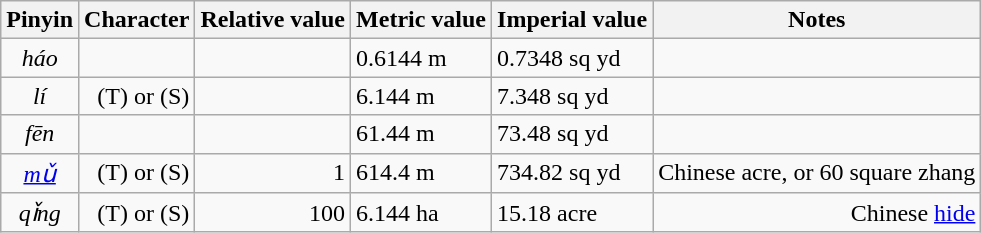<table class="wikitable">
<tr>
<th>Pinyin</th>
<th>Character</th>
<th>Relative value</th>
<th>Metric value</th>
<th>Imperial value</th>
<th>Notes</th>
</tr>
<tr>
<td align=center><em>háo</em></td>
<td align=right></td>
<td align=right></td>
<td align=left>0.6144 m</td>
<td align=left>0.7348 sq yd</td>
<td align=right></td>
</tr>
<tr>
<td align=center><em>lí</em></td>
<td align=right> (T) or  (S)</td>
<td align=right></td>
<td align=left>6.144 m</td>
<td align=left>7.348 sq yd</td>
<td align=right></td>
</tr>
<tr>
<td align=center><em>fēn</em></td>
<td align=right></td>
<td align=right></td>
<td align=left>61.44 m</td>
<td align=left>73.48 sq yd</td>
<td align=right></td>
</tr>
<tr>
<td align=center><a href='#'><em>mǔ</em></a></td>
<td align=right> (T) or  (S)</td>
<td align=right>1</td>
<td align=left>614.4 m</td>
<td align=left>734.82 sq yd</td>
<td align=right>Chinese acre, or 60 square zhang</td>
</tr>
<tr>
<td align=center><em>qǐng</em></td>
<td align=right> (T) or  (S)</td>
<td align=right>100</td>
<td align=left>6.144 ha</td>
<td align=left>15.18 acre</td>
<td align=right>Chinese <a href='#'>hide</a></td>
</tr>
</table>
